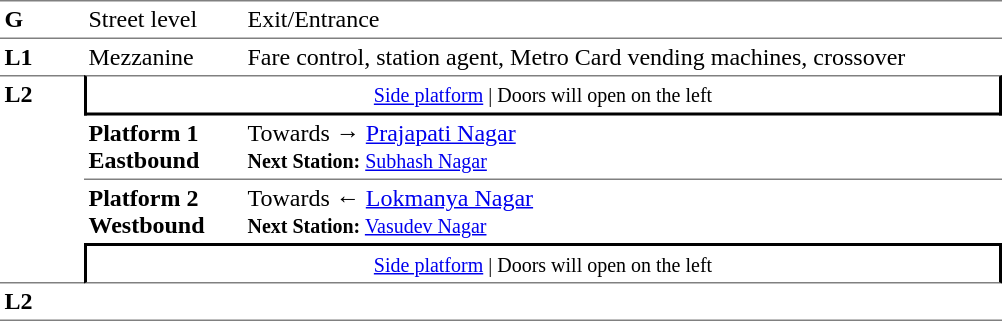<table table border=0 cellspacing=0 cellpadding=3>
<tr>
<td style="border-bottom:solid 1px grey;border-top:solid 1px grey;" width=50 valign=top><strong>G</strong></td>
<td style="border-top:solid 1px grey;border-bottom:solid 1px grey;" width=100 valign=top>Street level</td>
<td style="border-top:solid 1px grey;border-bottom:solid 1px grey;" width=500 valign=top>Exit/Entrance</td>
</tr>
<tr>
<td valign=top><strong>L1</strong></td>
<td valign=top>Mezzanine</td>
<td valign=top>Fare control, station agent, Metro Card vending machines, crossover<br></td>
</tr>
<tr>
<td style="border-top:solid 1px grey;border-bottom:solid 1px grey;" width=50 rowspan=4 valign=top><strong>L2</strong></td>
<td style="border-top:solid 1px grey;border-right:solid 2px black;border-left:solid 2px black;border-bottom:solid 2px black;text-align:center;" colspan=2><small><a href='#'>Side platform</a> | Doors will open on the left </small></td>
</tr>
<tr>
<td style="border-bottom:solid 1px grey;" width=100><span><strong>Platform 1</strong><br><strong>Eastbound</strong></span></td>
<td style="border-bottom:solid 1px grey;" width=500>Towards → <a href='#'>Prajapati Nagar</a><br><small><strong>Next Station:</strong> <a href='#'>Subhash Nagar</a></small></td>
</tr>
<tr>
<td><span><strong>Platform 2</strong><br><strong>Westbound</strong></span></td>
<td>Towards ← <a href='#'>Lokmanya Nagar</a><br><small><strong>Next Station:</strong> <a href='#'>Vasudev Nagar</a></small></td>
</tr>
<tr>
<td style="border-top:solid 2px black;border-right:solid 2px black;border-left:solid 2px black;border-bottom:solid 1px grey;" colspan=2  align=center><small><a href='#'>Side platform</a> | Doors will open on the left </small></td>
</tr>
<tr>
<td style="border-bottom:solid 1px grey;" width=50 rowspan=2 valign=top><strong>L2</strong></td>
<td style="border-bottom:solid 1px grey;" width=100></td>
<td style="border-bottom:solid 1px grey;" width=500></td>
</tr>
<tr>
</tr>
</table>
